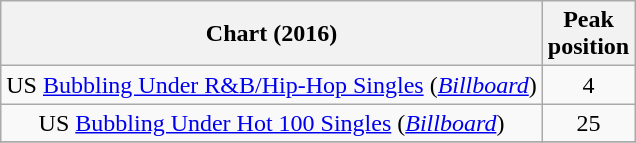<table class="wikitable plainrowheaders sortable" style="text-align:center;">
<tr>
<th scope="col">Chart (2016)</th>
<th scope="col">Peak<br>position</th>
</tr>
<tr>
<td scope="row">US <a href='#'>Bubbling Under R&B/Hip-Hop Singles</a> (<em><a href='#'>Billboard</a></em>)</td>
<td>4</td>
</tr>
<tr>
<td scope="row">US <a href='#'>Bubbling Under Hot 100 Singles</a> (<em><a href='#'>Billboard</a></em>)</td>
<td>25</td>
</tr>
<tr>
</tr>
</table>
